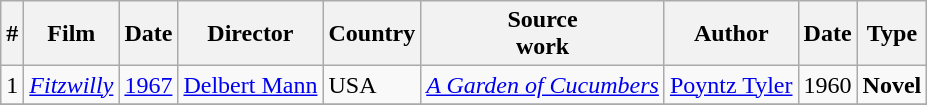<table class="wikitable">
<tr>
<th>#</th>
<th>Film</th>
<th>Date</th>
<th>Director</th>
<th>Country</th>
<th>Source<br>work</th>
<th>Author</th>
<th>Date</th>
<th>Type</th>
</tr>
<tr>
<td>1</td>
<td><em><a href='#'>Fitzwilly</a></em></td>
<td><a href='#'>1967</a></td>
<td><a href='#'>Delbert Mann</a></td>
<td>USA</td>
<td><em><a href='#'>A Garden of Cucumbers</a></em></td>
<td><a href='#'>Poyntz Tyler</a></td>
<td>1960</td>
<td><strong>Novel</strong></td>
</tr>
<tr>
</tr>
</table>
